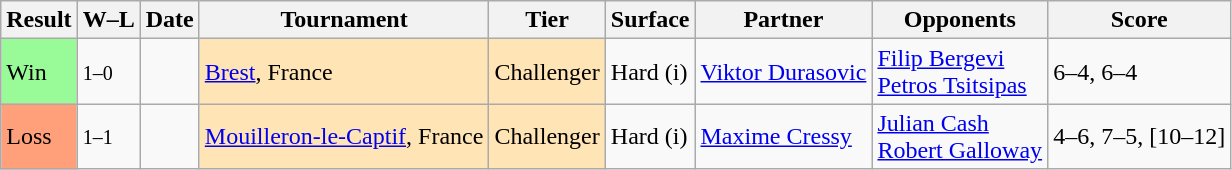<table class="sortable wikitable">
<tr>
<th>Result</th>
<th class=unsortable>W–L</th>
<th>Date</th>
<th>Tournament</th>
<th>Tier</th>
<th>Surface</th>
<th>Partner</th>
<th>Opponents</th>
<th class=unsortable>Score</th>
</tr>
<tr>
<td bgcolor=98FB98>Win</td>
<td><small>1–0</small></td>
<td><a href='#'></a></td>
<td style="background:moccasin;"><a href='#'>Brest</a>, France</td>
<td style="background:moccasin;">Challenger</td>
<td>Hard (i)</td>
<td> <a href='#'>Viktor Durasovic</a></td>
<td> <a href='#'>Filip Bergevi</a> <br>  <a href='#'>Petros Tsitsipas</a></td>
<td>6–4, 6–4</td>
</tr>
<tr>
<td bgcolor=FFA07A>Loss</td>
<td><small>1–1</small></td>
<td><a href='#'></a></td>
<td style="background:moccasin;"><a href='#'>Mouilleron-le-Captif</a>, France</td>
<td style="background:moccasin;">Challenger</td>
<td>Hard (i)</td>
<td> <a href='#'>Maxime Cressy</a></td>
<td> <a href='#'>Julian Cash</a> <br>  <a href='#'>Robert Galloway</a></td>
<td>4–6, 7–5, [10–12]</td>
</tr>
</table>
